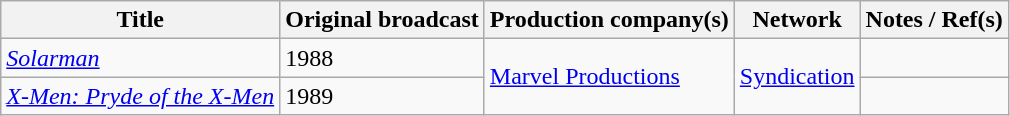<table class="wikitable plainrowheaders" style="text-align: left">
<tr>
<th>Title</th>
<th>Original broadcast</th>
<th>Production company(s)</th>
<th>Network</th>
<th>Notes / Ref(s)</th>
</tr>
<tr>
<td><em><a href='#'>Solarman</a></em></td>
<td>1988</td>
<td rowspan="2"><a href='#'>Marvel Productions</a></td>
<td rowspan="2"><a href='#'>Syndication</a></td>
<td></td>
</tr>
<tr>
<td><em><a href='#'>X-Men: Pryde of the X-Men</a></em></td>
<td>1989</td>
<td></td>
</tr>
</table>
